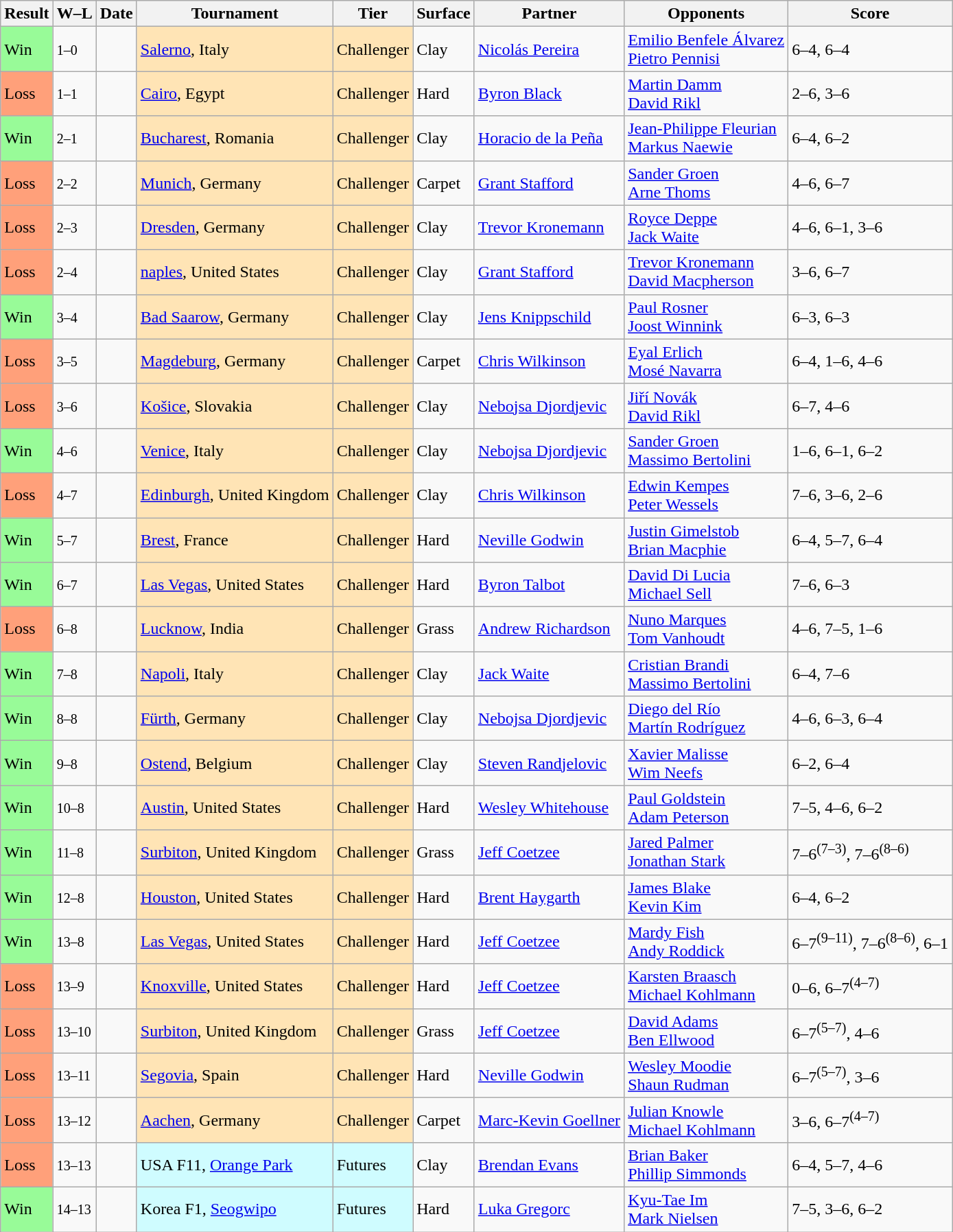<table class="sortable wikitable">
<tr>
<th>Result</th>
<th class="unsortable">W–L</th>
<th>Date</th>
<th>Tournament</th>
<th>Tier</th>
<th>Surface</th>
<th>Partner</th>
<th>Opponents</th>
<th class="unsortable">Score</th>
</tr>
<tr>
<td style="background:#98fb98;">Win</td>
<td><small>1–0</small></td>
<td></td>
<td style="background:moccasin;"><a href='#'>Salerno</a>, Italy</td>
<td style="background:moccasin;">Challenger</td>
<td>Clay</td>
<td> <a href='#'>Nicolás Pereira</a></td>
<td> <a href='#'>Emilio Benfele Álvarez</a> <br>  <a href='#'>Pietro Pennisi</a></td>
<td>6–4, 6–4</td>
</tr>
<tr>
<td style="background:#ffa07a;">Loss</td>
<td><small>1–1</small></td>
<td></td>
<td style="background:moccasin;"><a href='#'>Cairo</a>, Egypt</td>
<td style="background:moccasin;">Challenger</td>
<td>Hard</td>
<td> <a href='#'>Byron Black</a></td>
<td> <a href='#'>Martin Damm</a> <br>  <a href='#'>David Rikl</a></td>
<td>2–6, 3–6</td>
</tr>
<tr>
<td style="background:#98fb98;">Win</td>
<td><small>2–1</small></td>
<td></td>
<td style="background:moccasin;"><a href='#'>Bucharest</a>, Romania</td>
<td style="background:moccasin;">Challenger</td>
<td>Clay</td>
<td> <a href='#'>Horacio de la Peña</a></td>
<td> <a href='#'>Jean-Philippe Fleurian</a> <br>  <a href='#'>Markus Naewie</a></td>
<td>6–4, 6–2</td>
</tr>
<tr>
<td style="background:#ffa07a;">Loss</td>
<td><small>2–2</small></td>
<td></td>
<td style="background:moccasin;"><a href='#'>Munich</a>, Germany</td>
<td style="background:moccasin;">Challenger</td>
<td>Carpet</td>
<td> <a href='#'>Grant Stafford</a></td>
<td> <a href='#'>Sander Groen</a> <br>  <a href='#'>Arne Thoms</a></td>
<td>4–6, 6–7</td>
</tr>
<tr>
<td style="background:#ffa07a;">Loss</td>
<td><small>2–3</small></td>
<td></td>
<td style="background:moccasin;"><a href='#'>Dresden</a>, Germany</td>
<td style="background:moccasin;">Challenger</td>
<td>Clay</td>
<td> <a href='#'>Trevor Kronemann</a></td>
<td> <a href='#'>Royce Deppe</a> <br>  <a href='#'>Jack Waite</a></td>
<td>4–6, 6–1, 3–6</td>
</tr>
<tr>
<td style="background:#ffa07a;">Loss</td>
<td><small>2–4</small></td>
<td></td>
<td style="background:moccasin;"><a href='#'>naples</a>, United States</td>
<td style="background:moccasin;">Challenger</td>
<td>Clay</td>
<td> <a href='#'>Grant Stafford</a></td>
<td> <a href='#'>Trevor Kronemann</a> <br>  <a href='#'>David Macpherson</a></td>
<td>3–6, 6–7</td>
</tr>
<tr>
<td style="background:#98fb98;">Win</td>
<td><small>3–4</small></td>
<td></td>
<td style="background:moccasin;"><a href='#'>Bad Saarow</a>, Germany</td>
<td style="background:moccasin;">Challenger</td>
<td>Clay</td>
<td> <a href='#'>Jens Knippschild</a></td>
<td> <a href='#'>Paul Rosner</a> <br>  <a href='#'>Joost Winnink</a></td>
<td>6–3, 6–3</td>
</tr>
<tr>
<td style="background:#ffa07a;">Loss</td>
<td><small>3–5</small></td>
<td></td>
<td style="background:moccasin;"><a href='#'>Magdeburg</a>, Germany</td>
<td style="background:moccasin;">Challenger</td>
<td>Carpet</td>
<td> <a href='#'>Chris Wilkinson</a></td>
<td> <a href='#'>Eyal Erlich</a> <br>  <a href='#'>Mosé Navarra</a></td>
<td>6–4, 1–6, 4–6</td>
</tr>
<tr>
<td style="background:#ffa07a;">Loss</td>
<td><small>3–6</small></td>
<td></td>
<td style="background:moccasin;"><a href='#'>Košice</a>, Slovakia</td>
<td style="background:moccasin;">Challenger</td>
<td>Clay</td>
<td> <a href='#'>Nebojsa Djordjevic</a></td>
<td> <a href='#'>Jiří Novák</a> <br>  <a href='#'>David Rikl</a></td>
<td>6–7, 4–6</td>
</tr>
<tr>
<td style="background:#98fb98;">Win</td>
<td><small>4–6</small></td>
<td></td>
<td style="background:moccasin;"><a href='#'>Venice</a>, Italy</td>
<td style="background:moccasin;">Challenger</td>
<td>Clay</td>
<td> <a href='#'>Nebojsa Djordjevic</a></td>
<td> <a href='#'>Sander Groen</a> <br>  <a href='#'>Massimo Bertolini</a></td>
<td>1–6, 6–1, 6–2</td>
</tr>
<tr>
<td style="background:#ffa07a;">Loss</td>
<td><small>4–7</small></td>
<td></td>
<td style="background:moccasin;"><a href='#'>Edinburgh</a>, United Kingdom</td>
<td style="background:moccasin;">Challenger</td>
<td>Clay</td>
<td> <a href='#'>Chris Wilkinson</a></td>
<td> <a href='#'>Edwin Kempes</a> <br>  <a href='#'>Peter Wessels</a></td>
<td>7–6, 3–6, 2–6</td>
</tr>
<tr>
<td style="background:#98fb98;">Win</td>
<td><small>5–7</small></td>
<td></td>
<td style="background:moccasin;"><a href='#'>Brest</a>, France</td>
<td style="background:moccasin;">Challenger</td>
<td>Hard</td>
<td> <a href='#'>Neville Godwin</a></td>
<td> <a href='#'>Justin Gimelstob</a> <br>  <a href='#'>Brian Macphie</a></td>
<td>6–4, 5–7, 6–4</td>
</tr>
<tr>
<td style="background:#98fb98;">Win</td>
<td><small>6–7</small></td>
<td></td>
<td style="background:moccasin;"><a href='#'>Las Vegas</a>, United States</td>
<td style="background:moccasin;">Challenger</td>
<td>Hard</td>
<td> <a href='#'>Byron Talbot</a></td>
<td> <a href='#'>David Di Lucia</a> <br>  <a href='#'>Michael Sell</a></td>
<td>7–6, 6–3</td>
</tr>
<tr>
<td style="background:#ffa07a;">Loss</td>
<td><small>6–8</small></td>
<td></td>
<td style="background:moccasin;"><a href='#'>Lucknow</a>, India</td>
<td style="background:moccasin;">Challenger</td>
<td>Grass</td>
<td> <a href='#'>Andrew Richardson</a></td>
<td> <a href='#'>Nuno Marques</a> <br>  <a href='#'>Tom Vanhoudt</a></td>
<td>4–6, 7–5, 1–6</td>
</tr>
<tr>
<td style="background:#98fb98;">Win</td>
<td><small>7–8</small></td>
<td></td>
<td style="background:moccasin;"><a href='#'>Napoli</a>, Italy</td>
<td style="background:moccasin;">Challenger</td>
<td>Clay</td>
<td> <a href='#'>Jack Waite</a></td>
<td> <a href='#'>Cristian Brandi</a> <br>  <a href='#'>Massimo Bertolini</a></td>
<td>6–4, 7–6</td>
</tr>
<tr>
<td style="background:#98fb98;">Win</td>
<td><small>8–8</small></td>
<td></td>
<td style="background:moccasin;"><a href='#'>Fürth</a>, Germany</td>
<td style="background:moccasin;">Challenger</td>
<td>Clay</td>
<td> <a href='#'>Nebojsa Djordjevic</a></td>
<td> <a href='#'>Diego del Río</a> <br>  <a href='#'>Martín Rodríguez</a></td>
<td>4–6, 6–3, 6–4</td>
</tr>
<tr>
<td style="background:#98fb98;">Win</td>
<td><small>9–8</small></td>
<td></td>
<td style="background:moccasin;"><a href='#'>Ostend</a>, Belgium</td>
<td style="background:moccasin;">Challenger</td>
<td>Clay</td>
<td> <a href='#'>Steven Randjelovic</a></td>
<td> <a href='#'>Xavier Malisse</a> <br>  <a href='#'>Wim Neefs</a></td>
<td>6–2, 6–4</td>
</tr>
<tr>
<td style="background:#98fb98;">Win</td>
<td><small>10–8</small></td>
<td></td>
<td style="background:moccasin;"><a href='#'>Austin</a>, United States</td>
<td style="background:moccasin;">Challenger</td>
<td>Hard</td>
<td> <a href='#'>Wesley Whitehouse</a></td>
<td> <a href='#'>Paul Goldstein</a> <br>  <a href='#'>Adam Peterson</a></td>
<td>7–5, 4–6, 6–2</td>
</tr>
<tr>
<td style="background:#98fb98;">Win</td>
<td><small>11–8</small></td>
<td></td>
<td style="background:moccasin;"><a href='#'>Surbiton</a>, United Kingdom</td>
<td style="background:moccasin;">Challenger</td>
<td>Grass</td>
<td> <a href='#'>Jeff Coetzee</a></td>
<td> <a href='#'>Jared Palmer</a> <br>  <a href='#'>Jonathan Stark</a></td>
<td>7–6<sup>(7–3)</sup>, 7–6<sup>(8–6)</sup></td>
</tr>
<tr>
<td style="background:#98fb98;">Win</td>
<td><small>12–8</small></td>
<td></td>
<td style="background:moccasin;"><a href='#'>Houston</a>, United States</td>
<td style="background:moccasin;">Challenger</td>
<td>Hard</td>
<td> <a href='#'>Brent Haygarth</a></td>
<td> <a href='#'>James Blake</a> <br>  <a href='#'>Kevin Kim</a></td>
<td>6–4, 6–2</td>
</tr>
<tr>
<td style="background:#98fb98;">Win</td>
<td><small>13–8</small></td>
<td></td>
<td style="background:moccasin;"><a href='#'>Las Vegas</a>, United States</td>
<td style="background:moccasin;">Challenger</td>
<td>Hard</td>
<td> <a href='#'>Jeff Coetzee</a></td>
<td> <a href='#'>Mardy Fish</a> <br>  <a href='#'>Andy Roddick</a></td>
<td>6–7<sup>(9–11)</sup>, 7–6<sup>(8–6)</sup>, 6–1</td>
</tr>
<tr>
<td style="background:#ffa07a;">Loss</td>
<td><small>13–9</small></td>
<td></td>
<td style="background:moccasin;"><a href='#'>Knoxville</a>, United States</td>
<td style="background:moccasin;">Challenger</td>
<td>Hard</td>
<td> <a href='#'>Jeff Coetzee</a></td>
<td> <a href='#'>Karsten Braasch</a> <br>  <a href='#'>Michael Kohlmann</a></td>
<td>0–6, 6–7<sup>(4–7)</sup></td>
</tr>
<tr>
<td style="background:#ffa07a;">Loss</td>
<td><small>13–10</small></td>
<td></td>
<td style="background:moccasin;"><a href='#'>Surbiton</a>, United Kingdom</td>
<td style="background:moccasin;">Challenger</td>
<td>Grass</td>
<td> <a href='#'>Jeff Coetzee</a></td>
<td> <a href='#'>David Adams</a> <br>  <a href='#'>Ben Ellwood</a></td>
<td>6–7<sup>(5–7)</sup>, 4–6</td>
</tr>
<tr>
<td style="background:#ffa07a;">Loss</td>
<td><small>13–11</small></td>
<td></td>
<td style="background:moccasin;"><a href='#'>Segovia</a>, Spain</td>
<td style="background:moccasin;">Challenger</td>
<td>Hard</td>
<td> <a href='#'>Neville Godwin</a></td>
<td> <a href='#'>Wesley Moodie</a> <br>  <a href='#'>Shaun Rudman</a></td>
<td>6–7<sup>(5–7)</sup>, 3–6</td>
</tr>
<tr>
<td style="background:#ffa07a;">Loss</td>
<td><small>13–12</small></td>
<td></td>
<td style="background:moccasin;"><a href='#'>Aachen</a>, Germany</td>
<td style="background:moccasin;">Challenger</td>
<td>Carpet</td>
<td> <a href='#'>Marc-Kevin Goellner</a></td>
<td> <a href='#'>Julian Knowle</a> <br>  <a href='#'>Michael Kohlmann</a></td>
<td>3–6, 6–7<sup>(4–7)</sup></td>
</tr>
<tr>
<td style="background:#ffa07a;">Loss</td>
<td><small>13–13</small></td>
<td></td>
<td style="background:#cffcff;">USA F11, <a href='#'>Orange Park</a></td>
<td style="background:#cffcff;">Futures</td>
<td>Clay</td>
<td> <a href='#'>Brendan Evans</a></td>
<td> <a href='#'>Brian Baker</a> <br>  <a href='#'>Phillip Simmonds</a></td>
<td>6–4, 5–7, 4–6</td>
</tr>
<tr>
<td style="background:#98fb98;">Win</td>
<td><small>14–13</small></td>
<td></td>
<td style="background:#cffcff;">Korea F1, <a href='#'>Seogwipo</a></td>
<td style="background:#cffcff;">Futures</td>
<td>Hard</td>
<td> <a href='#'>Luka Gregorc</a></td>
<td> <a href='#'>Kyu-Tae Im</a> <br>  <a href='#'>Mark Nielsen</a></td>
<td>7–5, 3–6, 6–2</td>
</tr>
</table>
